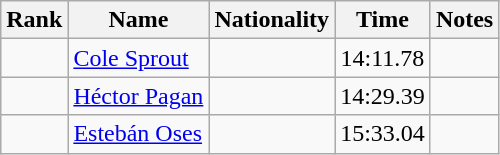<table class="wikitable sortable" style="text-align:center">
<tr>
<th>Rank</th>
<th>Name</th>
<th>Nationality</th>
<th>Time</th>
<th>Notes</th>
</tr>
<tr>
<td></td>
<td align=left><a href='#'>Cole Sprout</a></td>
<td align=left></td>
<td>14:11.78</td>
<td></td>
</tr>
<tr>
<td></td>
<td align=left><a href='#'>Héctor Pagan</a></td>
<td align=left></td>
<td>14:29.39</td>
<td></td>
</tr>
<tr>
<td></td>
<td align=left><a href='#'>Estebán Oses</a></td>
<td align=left></td>
<td>15:33.04</td>
<td></td>
</tr>
</table>
